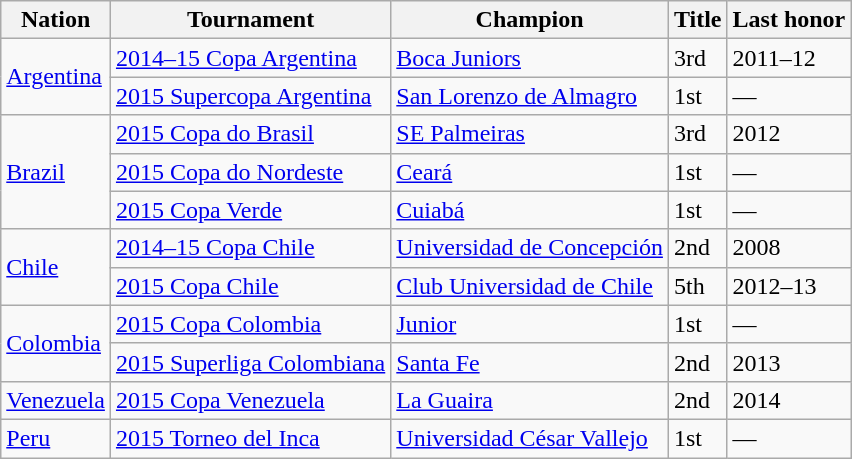<table class="wikitable sortable">
<tr>
<th>Nation</th>
<th>Tournament</th>
<th>Champion</th>
<th data-sort-type="number">Title</th>
<th>Last honor</th>
</tr>
<tr>
<td rowspan=2> <a href='#'>Argentina</a></td>
<td><a href='#'>2014–15 Copa Argentina</a></td>
<td><a href='#'>Boca Juniors</a></td>
<td>3rd</td>
<td>2011–12</td>
</tr>
<tr>
<td><a href='#'>2015 Supercopa Argentina</a></td>
<td><a href='#'>San Lorenzo de Almagro</a></td>
<td>1st</td>
<td>—</td>
</tr>
<tr>
<td rowspan=3> <a href='#'>Brazil</a></td>
<td><a href='#'>2015 Copa do Brasil</a></td>
<td><a href='#'>SE Palmeiras</a></td>
<td>3rd</td>
<td>2012</td>
</tr>
<tr>
<td><a href='#'>2015 Copa do Nordeste</a></td>
<td><a href='#'>Ceará</a></td>
<td>1st</td>
<td>—</td>
</tr>
<tr>
<td><a href='#'>2015 Copa Verde</a></td>
<td><a href='#'>Cuiabá</a></td>
<td>1st</td>
<td>—</td>
</tr>
<tr>
<td rowspan=2> <a href='#'>Chile</a></td>
<td><a href='#'>2014–15 Copa Chile</a></td>
<td><a href='#'>Universidad de Concepción</a></td>
<td>2nd</td>
<td>2008</td>
</tr>
<tr>
<td><a href='#'>2015 Copa Chile</a></td>
<td><a href='#'>Club Universidad de Chile</a></td>
<td>5th</td>
<td>2012–13</td>
</tr>
<tr>
<td rowspan=2> <a href='#'>Colombia</a></td>
<td><a href='#'>2015 Copa Colombia</a></td>
<td><a href='#'>Junior</a></td>
<td>1st</td>
<td>—</td>
</tr>
<tr>
<td><a href='#'>2015 Superliga Colombiana</a></td>
<td><a href='#'>Santa Fe</a></td>
<td>2nd</td>
<td>2013</td>
</tr>
<tr>
<td> <a href='#'>Venezuela</a></td>
<td><a href='#'>2015 Copa Venezuela</a></td>
<td><a href='#'>La Guaira</a></td>
<td>2nd</td>
<td>2014</td>
</tr>
<tr>
<td> <a href='#'>Peru</a></td>
<td><a href='#'>2015 Torneo del Inca</a></td>
<td><a href='#'>Universidad César Vallejo</a></td>
<td>1st</td>
<td>—</td>
</tr>
</table>
